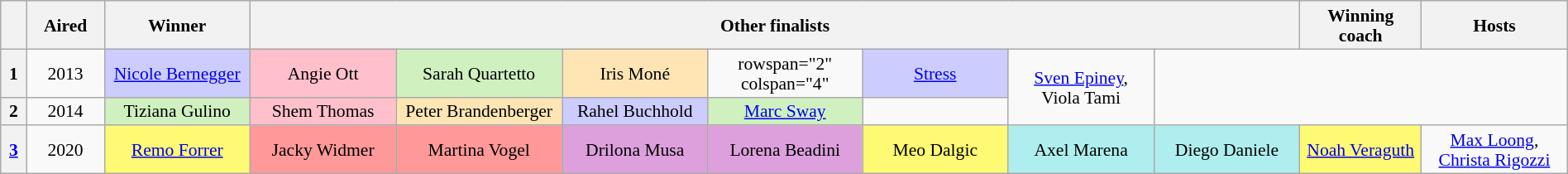<table class="wikitable" style="text-align:center; font-size:90%; line-height:16px; width:100%">
<tr>
<th scope="col" width="01%"></th>
<th scope="col" width="03%">Aired</th>
<th scope="col" width="06%">Winner</th>
<th scope="col" colspan="7">Other finalists</th>
<th scope="col" width="05%">Winning coach</th>
<th scope="col" width="06%">Hosts</th>
</tr>
<tr>
<th scope="row">1</th>
<td>2013</td>
<td style="background:#ccccff"><a href='#'>Nicole Bernegger</a></td>
<td style="background: pink">Angie Ott</td>
<td style="background:#d0f0c0">Sarah Quartetto</td>
<td style="background:#ffe5b4">Iris Moné</td>
<td>rowspan="2" colspan="4" </td>
<td style="background:#ccccff"><a href='#'>Stress</a></td>
<td rowspan="2"><a href='#'>Sven Epiney</a>,<br>Viola Tami</td>
</tr>
<tr>
<th scope="row">2</th>
<td>2014</td>
<td style="background:#d0f0c0">Tiziana Gulino</td>
<td style="background: pink">Shem Thomas</td>
<td style="background:#ffe5b4">Peter Brandenberger</td>
<td style="background:#ccccff">Rahel Buchhold</td>
<td style="background:#d0f0c0"><a href='#'>Marc Sway</a></td>
</tr>
<tr>
<th scope="row"><a href='#'>3</a></th>
<td>2020</td>
<td style="background:#fffa73"><a href='#'>Remo Forrer</a></td>
<td style="background:#ff9999; width:06%">Jacky Widmer</td>
<td style="background:#ff9999; width:06%">Martina Vogel</td>
<td style="background:#dda0dd; width:06%">Drilona Musa</td>
<td style="background:#dda0dd; width:06%">Lorena Beadini</td>
<td style="background:#fffa73; width:06%">Meo Dalgic</td>
<td style="background:#afeeee; width:06%">Axel Marena</td>
<td style="background:#afeeee; width:06%">Diego Daniele</td>
<td style="background:#fffa73"><a href='#'>Noah Veraguth</a></td>
<td><a href='#'>Max Loong</a>, <a href='#'>Christa Rigozzi</a></td>
</tr>
</table>
